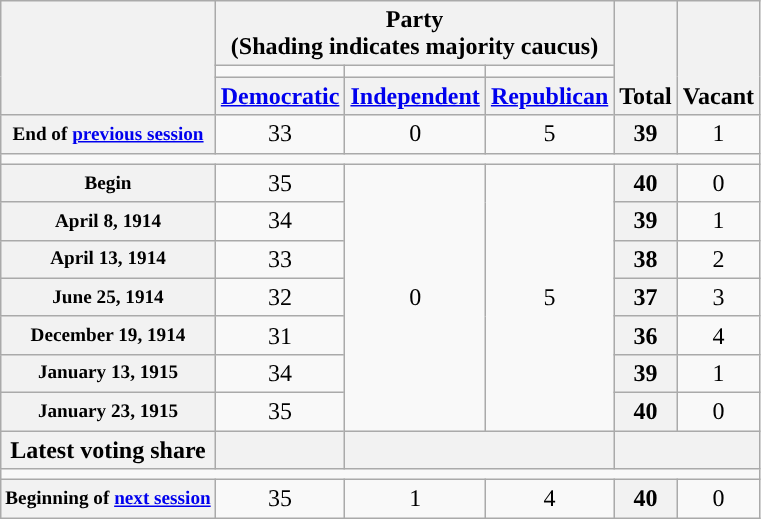<table class=wikitable style="text-align:center">
<tr style="vertical-align:bottom;">
<th rowspan=3></th>
<th colspan=3>Party <div>(Shading indicates majority caucus)</div></th>
<th rowspan=3>Total</th>
<th rowspan=3>Vacant</th>
</tr>
<tr style="height:5px">
<td style="background-color:"></td>
<td style="background-color:"></td>
<td style="background-color:"></td>
</tr>
<tr>
<th><a href='#'>Democratic</a></th>
<th><a href='#'>Independent</a></th>
<th><a href='#'>Republican</a></th>
</tr>
<tr>
<th nowrap style="font-size:80%">End of <a href='#'>previous session</a></th>
<td>33</td>
<td>0</td>
<td>5</td>
<th>39</th>
<td>1</td>
</tr>
<tr>
<td colspan=6></td>
</tr>
<tr>
<th style="font-size:80%">Begin</th>
<td>35</td>
<td rowspan=7>0</td>
<td rowspan=7>5</td>
<th>40</th>
<td>0</td>
</tr>
<tr>
<th style="font-size:80%">April 8, 1914 </th>
<td>34</td>
<th>39</th>
<td>1</td>
</tr>
<tr>
<th style="font-size:80%">April 13, 1914 </th>
<td>33</td>
<th>38</th>
<td>2</td>
</tr>
<tr>
<th style="font-size:80%">June 25, 1914 </th>
<td>32</td>
<th>37</th>
<td>3</td>
</tr>
<tr>
<th style="font-size:80%">December 19, 1914 </th>
<td>31</td>
<th>36</th>
<td>4</td>
</tr>
<tr>
<th style="font-size:80%">January 13, 1915 </th>
<td>34</td>
<th>39</th>
<td>1</td>
</tr>
<tr>
<th style="font-size:80%">January 23, 1915 </th>
<td>35</td>
<th>40</th>
<td>0</td>
</tr>
<tr>
<th>Latest voting share</th>
<th></th>
<th colspan=2></th>
<th colspan=2></th>
</tr>
<tr>
<td colspan=6></td>
</tr>
<tr>
<th style="white-space:nowrap; font-size:80%;">Beginning of <a href='#'>next session</a></th>
<td>35</td>
<td>1</td>
<td>4</td>
<th>40</th>
<td>0</td>
</tr>
</table>
